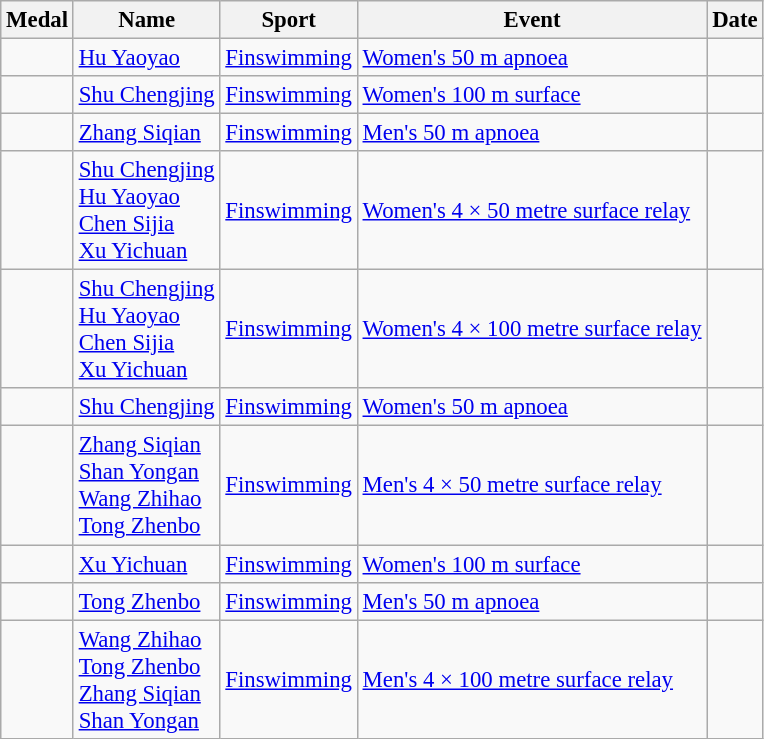<table class="wikitable sortable" style="font-size: 95%;">
<tr>
<th>Medal</th>
<th>Name</th>
<th>Sport</th>
<th>Event</th>
<th>Date</th>
</tr>
<tr>
<td></td>
<td><a href='#'>Hu Yaoyao</a></td>
<td><a href='#'>Finswimming</a></td>
<td><a href='#'>Women's 50 m apnoea</a></td>
<td></td>
</tr>
<tr>
<td></td>
<td><a href='#'>Shu Chengjing</a></td>
<td><a href='#'>Finswimming</a></td>
<td><a href='#'>Women's 100 m surface</a></td>
<td></td>
</tr>
<tr>
<td></td>
<td><a href='#'>Zhang Siqian</a></td>
<td><a href='#'>Finswimming</a></td>
<td><a href='#'>Men's 50 m apnoea</a></td>
<td></td>
</tr>
<tr>
<td></td>
<td><a href='#'>Shu Chengjing</a><br><a href='#'>Hu Yaoyao</a><br><a href='#'>Chen Sijia</a><br><a href='#'>Xu Yichuan</a></td>
<td><a href='#'>Finswimming</a></td>
<td><a href='#'>Women's 4 × 50 metre surface relay</a></td>
<td></td>
</tr>
<tr>
<td></td>
<td><a href='#'>Shu Chengjing</a><br><a href='#'>Hu Yaoyao</a><br><a href='#'>Chen Sijia</a><br><a href='#'>Xu Yichuan</a></td>
<td><a href='#'>Finswimming</a></td>
<td><a href='#'>Women's 4 × 100 metre surface relay</a></td>
<td></td>
</tr>
<tr>
<td></td>
<td><a href='#'>Shu Chengjing</a></td>
<td><a href='#'>Finswimming</a></td>
<td><a href='#'>Women's 50 m apnoea</a></td>
<td></td>
</tr>
<tr>
<td></td>
<td><a href='#'>Zhang Siqian</a><br><a href='#'>Shan Yongan</a><br><a href='#'>Wang Zhihao</a><br><a href='#'>Tong Zhenbo</a></td>
<td><a href='#'>Finswimming</a></td>
<td><a href='#'>Men's 4 × 50 metre surface relay</a></td>
<td></td>
</tr>
<tr>
<td></td>
<td><a href='#'>Xu Yichuan</a></td>
<td><a href='#'>Finswimming</a></td>
<td><a href='#'>Women's 100 m surface</a></td>
<td></td>
</tr>
<tr>
<td></td>
<td><a href='#'>Tong Zhenbo</a></td>
<td><a href='#'>Finswimming</a></td>
<td><a href='#'>Men's 50 m apnoea</a></td>
<td></td>
</tr>
<tr>
<td></td>
<td><a href='#'>Wang Zhihao</a><br><a href='#'>Tong Zhenbo</a><br><a href='#'>Zhang Siqian</a><br><a href='#'>Shan Yongan</a></td>
<td><a href='#'>Finswimming</a></td>
<td><a href='#'>Men's 4 × 100 metre surface relay</a></td>
<td></td>
</tr>
</table>
